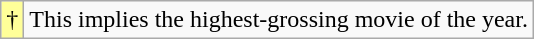<table class="wikitable">
<tr>
<td style="background-color:#FFFF99">†</td>
<td>This implies the highest-grossing movie of the year.</td>
</tr>
</table>
